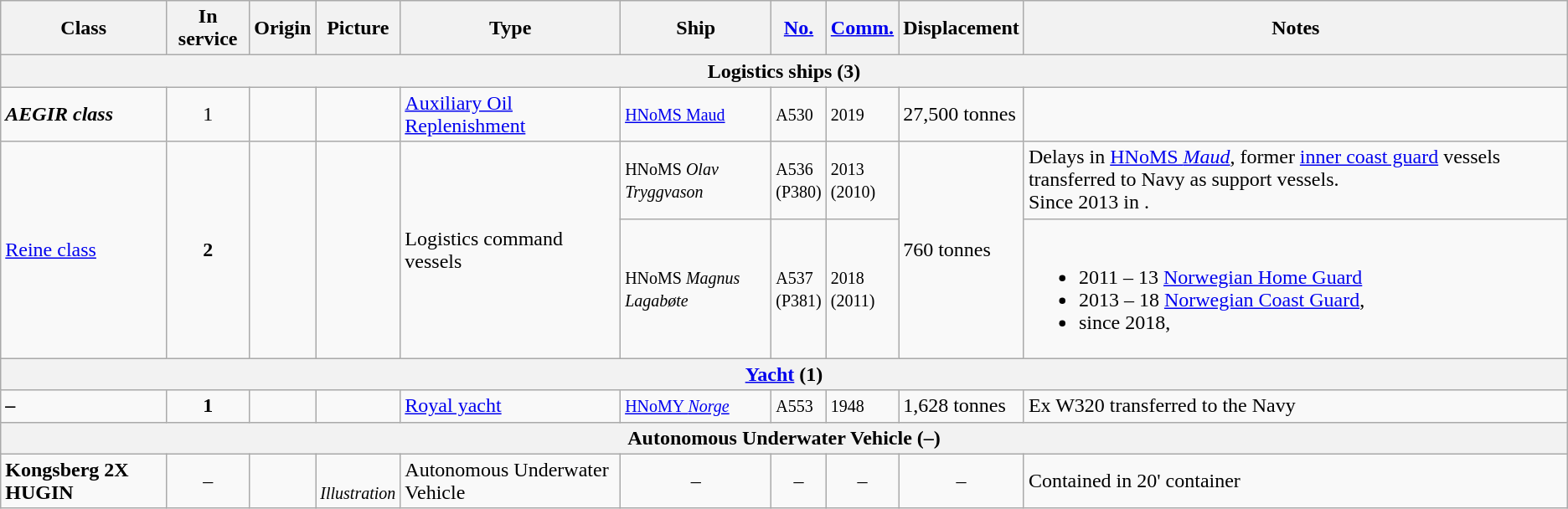<table class="wikitable">
<tr>
<th>Class</th>
<th>In service</th>
<th>Origin</th>
<th>Picture</th>
<th>Type</th>
<th>Ship</th>
<th><a href='#'>No.</a></th>
<th><a href='#'>Comm.</a></th>
<th>Displacement</th>
<th>Notes</th>
</tr>
<tr>
<th colspan="10">Logistics ships (3)</th>
</tr>
<tr>
<td><strong><em>AEGIR<em> class<strong></td>
<td style="text-align: center;"></strong>1<strong></td>
<td></td>
<td></td>
<td><a href='#'>Auxiliary Oil Replenishment</a></td>
<td><a href='#'><small>HNoMS </em>Maud<em></small></a></td>
<td><small>A530</small></td>
<td><small>2019</small></td>
<td>27,500 tonnes</td>
<td></td>
</tr>
<tr>
<td rowspan="2"><a href='#'></em></strong>Reine</em> class</strong></a></td>
<td rowspan="2" style="text-align: center;"><strong>2</strong></td>
<td rowspan="2"></td>
<td rowspan="2"><br></td>
<td rowspan="2">Logistics command vessels</td>
<td><small>HNoMS <em>Olav Tryggvason</em></small></td>
<td><small>A536</small><br><small>(P380)</small></td>
<td><small>2013</small><br><small>(2010)</small></td>
<td rowspan="2">760 tonnes</td>
<td>Delays in <a href='#'>HNoMS <em>Maud</em></a>, former <a href='#'>inner coast guard</a> vessels transferred to Navy as support vessels.<br>Since 2013 in .</td>
</tr>
<tr>
<td><small>HNoMS <em>Magnus Lagabøte</em></small></td>
<td><small>A537</small><br><small>(P381)</small></td>
<td><small>2018</small><br><small>(2011)</small></td>
<td><br><ul><li>2011 – 13 <a href='#'>Norwegian Home Guard</a></li><li>2013 – 18 <a href='#'>Norwegian Coast Guard</a>,</li><li>since 2018, </li></ul></td>
</tr>
<tr>
<th colspan="10"><a href='#'>Yacht</a> (1)</th>
</tr>
<tr>
<td><strong>–</strong></td>
<td style="text-align: center;"><strong>1</strong></td>
<td></td>
<td></td>
<td><a href='#'>Royal yacht</a></td>
<td><a href='#'><small>HNoMY <em>Norge</em></small></a></td>
<td><small>A553</small></td>
<td><small>1948</small></td>
<td>1,628 tonnes</td>
<td>Ex W320 transferred to the Navy</td>
</tr>
<tr>
<th colspan="10">Autonomous Underwater Vehicle (–)</th>
</tr>
<tr>
<td><strong>Kongsberg  2X HUGIN</strong></td>
<td style="text-align: center;">–</td>
<td></td>
<td><small></small><br><em><small>Illustration</small></em></td>
<td>Autonomous Underwater Vehicle</td>
<td style="text-align: center;">–</td>
<td style="text-align: center;">–</td>
<td style="text-align: center;">–</td>
<td style="text-align: center;">–</td>
<td>Contained in 20' container</td>
</tr>
</table>
